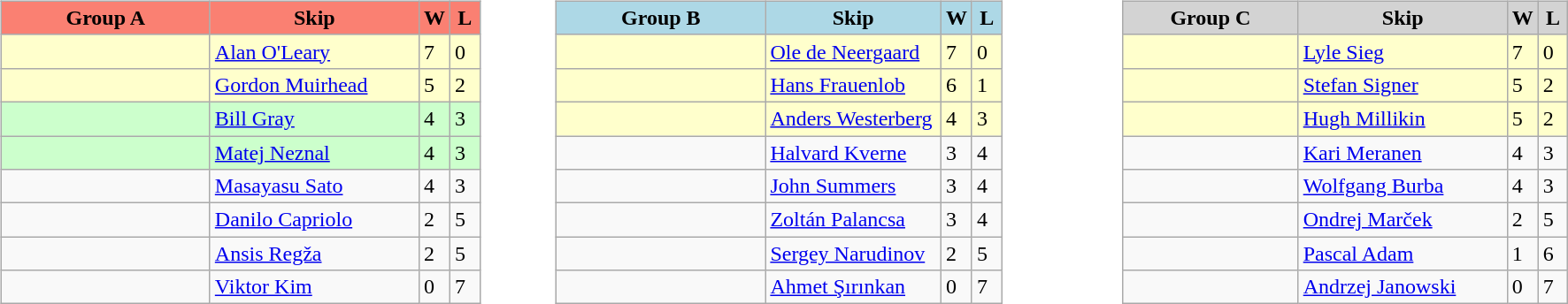<table table>
<tr>
<td valign=top width=10%><br><table class=wikitable>
<tr>
<th style="background: #FA8072;" width=150>Group A</th>
<th style="background: #FA8072;" width=150>Skip</th>
<th style="background: #FA8072;" width=15>W</th>
<th style="background: #FA8072;" width=15>L</th>
</tr>
<tr bgcolor=#ffffcc>
<td></td>
<td><a href='#'>Alan O'Leary</a></td>
<td>7</td>
<td>0</td>
</tr>
<tr bgcolor=#ffffcc>
<td></td>
<td><a href='#'>Gordon Muirhead</a></td>
<td>5</td>
<td>2</td>
</tr>
<tr bgcolor=#ccffcc>
<td></td>
<td><a href='#'>Bill Gray</a></td>
<td>4</td>
<td>3</td>
</tr>
<tr bgcolor=#ccffcc>
<td></td>
<td><a href='#'>Matej Neznal</a></td>
<td>4</td>
<td>3</td>
</tr>
<tr>
<td></td>
<td><a href='#'>Masayasu Sato</a></td>
<td>4</td>
<td>3</td>
</tr>
<tr>
<td></td>
<td><a href='#'>Danilo Capriolo</a></td>
<td>2</td>
<td>5</td>
</tr>
<tr>
<td></td>
<td><a href='#'>Ansis Regža</a></td>
<td>2</td>
<td>5</td>
</tr>
<tr>
<td></td>
<td><a href='#'>Viktor Kim</a></td>
<td>0</td>
<td>7</td>
</tr>
</table>
</td>
<td valign=top width=10%><br><table class=wikitable>
<tr>
<th style="background: #ADD8E6;" width=150>Group B</th>
<th style="background: #ADD8E6;" width=125>Skip</th>
<th style="background: #ADD8E6;" width=15>W</th>
<th style="background: #ADD8E6;" width=15>L</th>
</tr>
<tr bgcolor=#ffffcc>
<td></td>
<td><a href='#'>Ole de Neergaard</a></td>
<td>7</td>
<td>0</td>
</tr>
<tr bgcolor=#ffffcc>
<td></td>
<td><a href='#'>Hans Frauenlob</a></td>
<td>6</td>
<td>1</td>
</tr>
<tr bgcolor=#ffffcc>
<td></td>
<td><a href='#'>Anders Westerberg</a></td>
<td>4</td>
<td>3</td>
</tr>
<tr>
<td></td>
<td><a href='#'>Halvard Kverne</a></td>
<td>3</td>
<td>4</td>
</tr>
<tr>
<td></td>
<td><a href='#'>John Summers</a></td>
<td>3</td>
<td>4</td>
</tr>
<tr>
<td></td>
<td><a href='#'>Zoltán Palancsa</a></td>
<td>3</td>
<td>4</td>
</tr>
<tr>
<td></td>
<td><a href='#'>Sergey Narudinov</a></td>
<td>2</td>
<td>5</td>
</tr>
<tr>
<td></td>
<td><a href='#'>Ahmet Şırınkan</a></td>
<td>0</td>
<td>7</td>
</tr>
</table>
</td>
<td valign=top width=10%><br><table class=wikitable>
<tr>
<th style="background: #D3D3D3;" width=125>Group C</th>
<th style="background: #D3D3D3;" width=150>Skip</th>
<th style="background: #D3D3D3;" width=15>W</th>
<th style="background: #D3D3D3;" width=15>L</th>
</tr>
<tr bgcolor=#ffffcc>
<td></td>
<td><a href='#'>Lyle Sieg</a></td>
<td>7</td>
<td>0</td>
</tr>
<tr bgcolor=#ffffcc>
<td></td>
<td><a href='#'>Stefan Signer</a></td>
<td>5</td>
<td>2</td>
</tr>
<tr bgcolor=#ffffcc>
<td></td>
<td><a href='#'>Hugh Millikin</a></td>
<td>5</td>
<td>2</td>
</tr>
<tr>
<td></td>
<td><a href='#'>Kari Meranen</a></td>
<td>4</td>
<td>3</td>
</tr>
<tr>
<td></td>
<td><a href='#'>Wolfgang Burba</a></td>
<td>4</td>
<td>3</td>
</tr>
<tr>
<td></td>
<td><a href='#'>Ondrej Marček</a></td>
<td>2</td>
<td>5</td>
</tr>
<tr>
<td></td>
<td><a href='#'>Pascal Adam</a></td>
<td>1</td>
<td>6</td>
</tr>
<tr>
<td></td>
<td><a href='#'>Andrzej Janowski</a></td>
<td>0</td>
<td>7</td>
</tr>
</table>
</td>
</tr>
</table>
